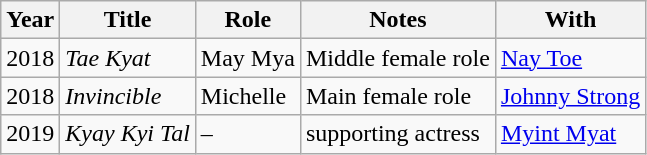<table class="wikitable">
<tr style="text-align:center;">
<th>Year</th>
<th>Title</th>
<th>Role</th>
<th>Notes</th>
<th>With</th>
</tr>
<tr>
<td>2018</td>
<td><em>Tae Kyat</em></td>
<td>May Mya</td>
<td>Middle female role</td>
<td><a href='#'>Nay Toe</a></td>
</tr>
<tr>
<td>2018</td>
<td><em>Invincible</em></td>
<td>Michelle</td>
<td>Main female role</td>
<td><a href='#'>Johnny Strong</a></td>
</tr>
<tr>
<td>2019</td>
<td><em>Kyay Kyi Tal<strong></td>
<td>–</td>
<td>supporting actress</td>
<td><a href='#'>Myint Myat</a></td>
</tr>
</table>
